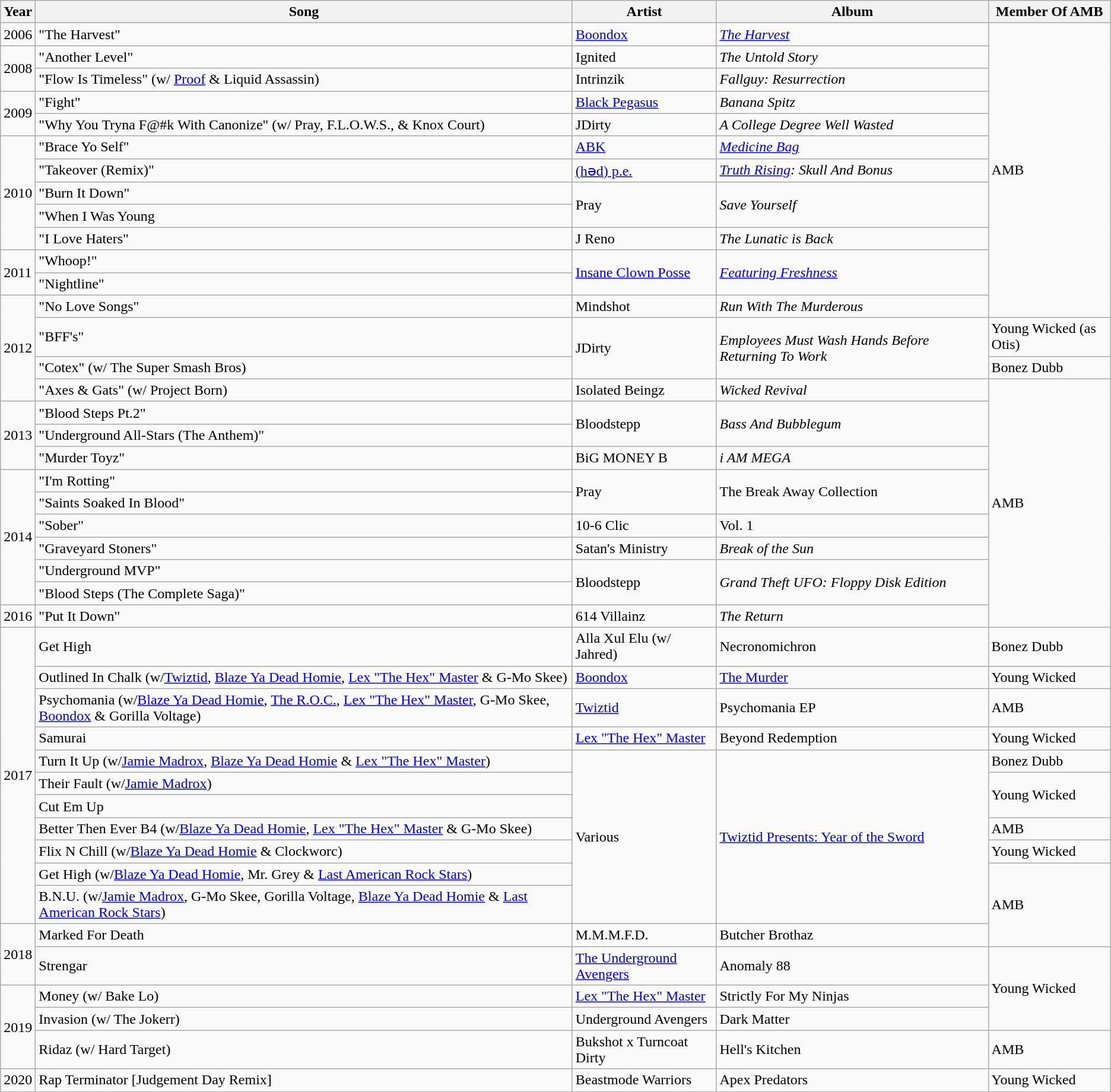<table class="wikitable" border="1">
<tr>
<th>Year</th>
<th>Song</th>
<th>Artist</th>
<th>Album</th>
<th>Member Of AMB</th>
</tr>
<tr>
<td>2006</td>
<td>"The Harvest"</td>
<td><a href='#'>Boondox</a></td>
<td><em><a href='#'>The Harvest</a></em></td>
<td rowspan="13">AMB</td>
</tr>
<tr>
<td rowspan="2">2008</td>
<td>"Another Level"</td>
<td>Ignited</td>
<td><em>The Untold Story</em></td>
</tr>
<tr>
<td>"Flow Is Timeless" (w/ <a href='#'>Proof</a> & Liquid Assassin)</td>
<td>Intrinzik</td>
<td><em>Fallguy: Resurrection</em></td>
</tr>
<tr>
<td rowspan="2">2009</td>
<td>"Fight"</td>
<td><a href='#'>Black Pegasus</a></td>
<td><em>Banana Spitz</em></td>
</tr>
<tr>
<td>"Why You Tryna F@#k With Canonize" (w/ Pray, F.L.O.W.S., & Knox Court)</td>
<td>JDirty</td>
<td><em>A College Degree Well Wasted</em></td>
</tr>
<tr>
<td rowspan="5">2010</td>
<td>"Brace Yo Self"</td>
<td><a href='#'>ABK</a></td>
<td><em><a href='#'>Medicine Bag</a></em></td>
</tr>
<tr>
<td>"Takeover (Remix)"</td>
<td><a href='#'>(həd) p.e.</a></td>
<td><em><a href='#'>Truth Rising</a>: Skull And Bonus</em></td>
</tr>
<tr>
<td>"Burn It Down"</td>
<td rowspan="2">Pray</td>
<td rowspan="2"><em>Save Yourself</em></td>
</tr>
<tr>
<td>"When I Was Young</td>
</tr>
<tr>
<td>"I Love Haters"</td>
<td>J Reno</td>
<td><em>The Lunatic is Back</em></td>
</tr>
<tr>
<td rowspan="2">2011</td>
<td>"Whoop!"</td>
<td rowspan="2"><a href='#'>Insane Clown Posse</a></td>
<td rowspan="2"><em><a href='#'>Featuring Freshness</a></em></td>
</tr>
<tr>
<td>"Nightline"</td>
</tr>
<tr>
<td rowspan="4">2012</td>
<td>"No Love Songs"</td>
<td>Mindshot</td>
<td><em>Run With The Murderous</em></td>
</tr>
<tr>
<td>"BFF's"</td>
<td rowspan="2">JDirty</td>
<td rowspan="2"><em>Employees Must Wash Hands Before Returning To Work</em></td>
<td>Young Wicked (as Otis)</td>
</tr>
<tr>
<td>"Cotex" (w/ The Super Smash Bros)</td>
<td>Bonez Dubb</td>
</tr>
<tr>
<td>"Axes & Gats" (w/ Project Born)</td>
<td>Isolated Beingz</td>
<td><em>Wicked Revival</em></td>
<td rowspan="11">AMB</td>
</tr>
<tr>
<td rowspan="3">2013</td>
<td>"Blood Steps Pt.2"</td>
<td rowspan="2">Bloodstepp</td>
<td rowspan="2"><em>Bass And Bubblegum</em></td>
</tr>
<tr>
<td>"Underground All-Stars (The Anthem)"</td>
</tr>
<tr>
<td>"Murder Toyz"</td>
<td>BiG MONEY B</td>
<td><em>i AM MEGA</em></td>
</tr>
<tr>
<td rowspan="6">2014</td>
<td>"I'm Rotting"</td>
<td rowspan="2">Pray</td>
<td rowspan="2">The Break Away Collection</td>
</tr>
<tr>
<td>"Saints Soaked In Blood"</td>
</tr>
<tr>
<td>"Sober"</td>
<td>10-6 Clic</td>
<td>Vol. 1</td>
</tr>
<tr>
<td>"Graveyard Stoners"</td>
<td>Satan's Ministry</td>
<td><em>Break of the Sun</em></td>
</tr>
<tr>
<td>"Underground MVP"</td>
<td rowspan="2">Bloodstepp</td>
<td rowspan="2"><em>Grand Theft UFO: Floppy Disk Edition</em></td>
</tr>
<tr>
<td>"Blood Steps (The Complete Saga)"</td>
</tr>
<tr>
<td>2016</td>
<td>"Put It Down"</td>
<td>614 Villainz</td>
<td><em>The Return</em></td>
</tr>
<tr>
<td rowspan="11">2017</td>
<td>Get High</td>
<td>Alla Xul Elu (w/ Jahred)</td>
<td>Necronomichron</td>
<td>Bonez Dubb</td>
</tr>
<tr>
<td>Outlined In Chalk (w/<a href='#'>Twiztid</a>, <a href='#'>Blaze Ya Dead Homie</a>, <a href='#'>Lex "The Hex" Master</a> & G-Mo Skee)</td>
<td><a href='#'>Boondox</a></td>
<td><a href='#'>The Murder</a></td>
<td>Young Wicked</td>
</tr>
<tr>
<td>Psychomania (w/<a href='#'>Blaze Ya Dead Homie</a>, <a href='#'>The R.O.C.</a>, <a href='#'>Lex "The Hex" Master</a>, G-Mo Skee, <a href='#'>Boondox</a> & Gorilla Voltage)</td>
<td><a href='#'>Twiztid</a></td>
<td>Psychomania EP</td>
<td>AMB</td>
</tr>
<tr>
<td>Samurai</td>
<td><a href='#'>Lex "The Hex" Master</a></td>
<td>Beyond Redemption</td>
<td>Young Wicked</td>
</tr>
<tr>
<td>Turn It Up (w/<a href='#'>Jamie Madrox</a>, <a href='#'>Blaze Ya Dead Homie</a> & <a href='#'>Lex "The Hex" Master</a>)</td>
<td rowspan="7">Various</td>
<td rowspan="7"><a href='#'>Twiztid Presents: Year of the Sword</a></td>
<td>Bonez Dubb</td>
</tr>
<tr>
<td>Their Fault (w/<a href='#'>Jamie Madrox</a>)</td>
<td rowspan="2">Young Wicked</td>
</tr>
<tr>
<td>Cut Em Up</td>
</tr>
<tr>
<td>Better Then Ever B4 (w/<a href='#'>Blaze Ya Dead Homie</a>, <a href='#'>Lex "The Hex" Master</a> & G-Mo Skee)</td>
<td>AMB</td>
</tr>
<tr>
<td>Flix N Chill (w/<a href='#'>Blaze Ya Dead Homie</a> & Clockworc)</td>
<td>Young Wicked</td>
</tr>
<tr>
<td>Get High (w/<a href='#'>Blaze Ya Dead Homie</a>, Mr. Grey & <a href='#'>Last American Rock Stars</a>)</td>
<td rowspan="3">AMB</td>
</tr>
<tr>
<td>B.N.U. (w/<a href='#'>Jamie Madrox</a>, G-Mo Skee, Gorilla Voltage, <a href='#'>Blaze Ya Dead Homie</a> & <a href='#'>Last American Rock Stars</a>)</td>
</tr>
<tr>
<td rowspan="2">2018</td>
<td>Marked For Death</td>
<td>M.M.M.F.D.</td>
<td>Butcher Brothaz</td>
</tr>
<tr>
<td>Strengar</td>
<td><a href='#'>The Underground Avengers</a></td>
<td>Anomaly 88</td>
<td rowspan="3">Young Wicked</td>
</tr>
<tr>
<td rowspan="3">2019</td>
<td>Money (w/ Bake Lo)</td>
<td><a href='#'>Lex "The Hex" Master</a></td>
<td>Strictly For My Ninjas</td>
</tr>
<tr>
<td>Invasion (w/ The Jokerr)</td>
<td>Underground Avengers</td>
<td>Dark Matter</td>
</tr>
<tr>
<td>Ridaz (w/ Hard Target)</td>
<td>Bukshot x Turncoat Dirty</td>
<td>Hell's Kitchen</td>
<td>AMB</td>
</tr>
<tr>
<td>2020</td>
<td>Rap Terminator [Judgement Day Remix]</td>
<td>Beastmode Warriors</td>
<td>Apex Predators</td>
<td>Young Wicked</td>
</tr>
<tr>
</tr>
</table>
